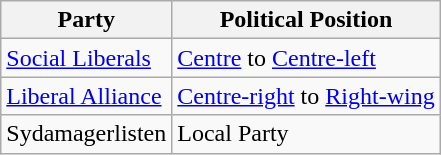<table class="wikitable mw-collapsible mw-collapsed">
<tr>
<th>Party</th>
<th>Political Position</th>
</tr>
<tr>
<td><a href='#'>Social Liberals</a></td>
<td><a href='#'>Centre</a> to <a href='#'>Centre-left</a></td>
</tr>
<tr>
<td><a href='#'>Liberal Alliance</a></td>
<td><a href='#'>Centre-right</a> to <a href='#'>Right-wing</a></td>
</tr>
<tr>
<td>Sydamagerlisten</td>
<td>Local Party</td>
</tr>
</table>
